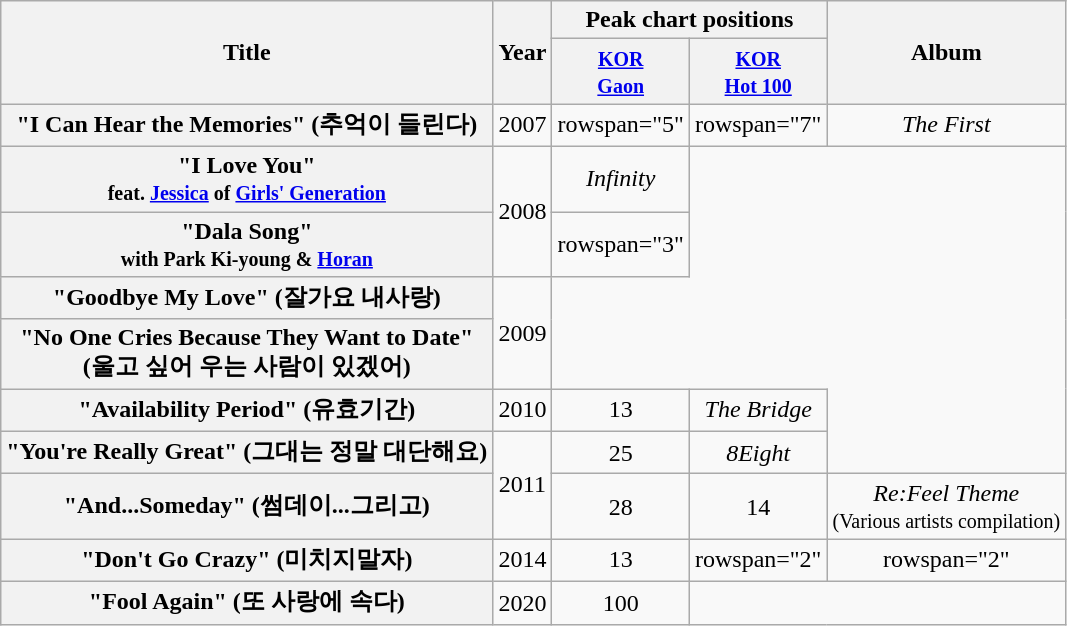<table class="wikitable plainrowheaders" style="text-align:center;">
<tr>
<th rowspan="2" scope="col">Title</th>
<th rowspan="2" scope="col">Year</th>
<th colspan="2" scope="col" style="width:5em;">Peak chart positions</th>
<th rowspan="2">Album</th>
</tr>
<tr>
<th><small><a href='#'>KOR<br>Gaon</a></small><br></th>
<th><small><a href='#'>KOR<br>Hot 100</a></small><br></th>
</tr>
<tr>
<th scope="row">"I Can Hear the Memories" (추억이 들린다)</th>
<td>2007</td>
<td>rowspan="5" </td>
<td>rowspan="7" </td>
<td><em>The First</em></td>
</tr>
<tr>
<th scope="row">"I Love You"<br><small>feat. <a href='#'>Jessica</a> of <a href='#'>Girls' Generation</a></small></th>
<td rowspan="2">2008</td>
<td><em>Infinity</em></td>
</tr>
<tr>
<th scope="row">"Dala Song"<br><small>with Park Ki-young & <a href='#'>Horan</a></small></th>
<td>rowspan="3" </td>
</tr>
<tr>
<th scope="row">"Goodbye My Love" (잘가요 내사랑)</th>
<td rowspan="2">2009</td>
</tr>
<tr>
<th scope="row">"No One Cries Because They Want to Date"<br>(울고 싶어 우는 사람이 있겠어)</th>
</tr>
<tr>
<th scope="row">"Availability Period" (유효기간)</th>
<td>2010</td>
<td>13</td>
<td><em>The Bridge</em></td>
</tr>
<tr>
<th scope="row">"You're Really Great" (그대는 정말 대단해요)</th>
<td rowspan="2">2011</td>
<td>25</td>
<td><em>8Eight</em></td>
</tr>
<tr>
<th scope="row">"And...Someday" (썸데이...그리고)</th>
<td>28</td>
<td>14</td>
<td><em>Re:Feel Theme</em><br><small>(Various artists compilation)</small></td>
</tr>
<tr>
<th scope="row">"Don't Go Crazy" (미치지말자)</th>
<td>2014</td>
<td>13</td>
<td>rowspan="2" </td>
<td>rowspan="2" </td>
</tr>
<tr>
<th scope="row">"Fool Again" (또 사랑에 속다)</th>
<td>2020</td>
<td>100</td>
</tr>
</table>
